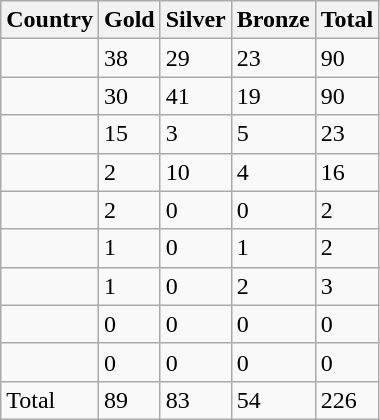<table class="wikitable">
<tr>
<th>Country</th>
<th>Gold</th>
<th>Silver</th>
<th>Bronze</th>
<th>Total</th>
</tr>
<tr>
<td></td>
<td>38</td>
<td>29</td>
<td>23</td>
<td>90</td>
</tr>
<tr>
<td></td>
<td>30</td>
<td>41</td>
<td>19</td>
<td>90</td>
</tr>
<tr>
<td></td>
<td>15</td>
<td>3</td>
<td>5</td>
<td>23</td>
</tr>
<tr>
<td></td>
<td>2</td>
<td>10</td>
<td>4</td>
<td>16</td>
</tr>
<tr>
<td></td>
<td>2</td>
<td>0</td>
<td>0</td>
<td>2</td>
</tr>
<tr>
<td></td>
<td>1</td>
<td>0</td>
<td>1</td>
<td>2</td>
</tr>
<tr>
<td></td>
<td>1</td>
<td>0</td>
<td>2</td>
<td>3</td>
</tr>
<tr>
<td></td>
<td>0</td>
<td>0</td>
<td>0</td>
<td>0</td>
</tr>
<tr>
<td></td>
<td>0</td>
<td>0</td>
<td>0</td>
<td>0</td>
</tr>
<tr>
<td>Total</td>
<td>89</td>
<td>83</td>
<td>54</td>
<td>226</td>
</tr>
</table>
